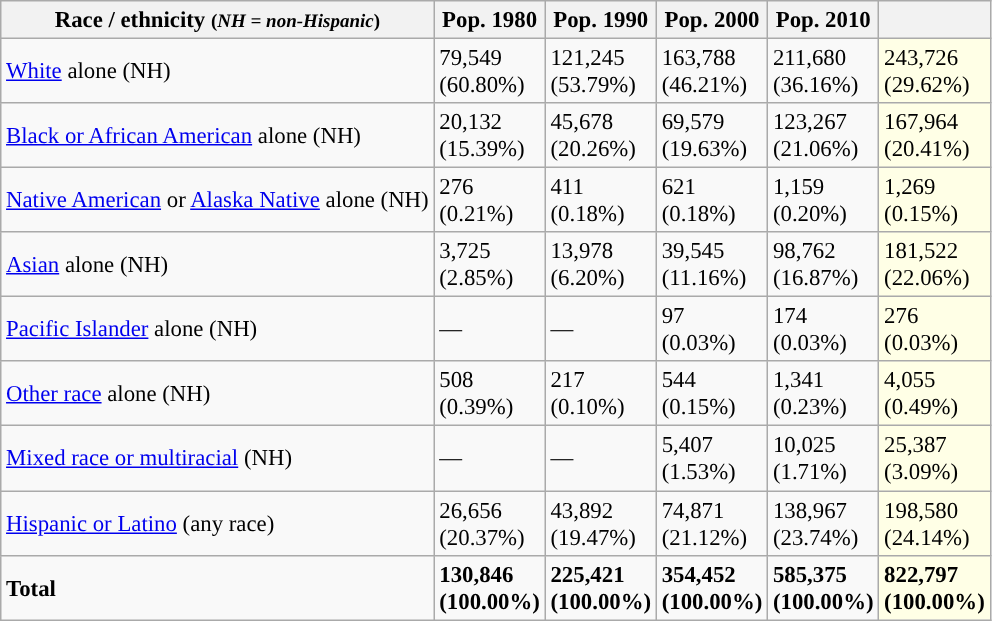<table class="wikitable sortable collapsible" style="font-size: 95%;">
<tr>
<th>Race / ethnicity <small>(<em>NH = non-Hispanic</em>)</small></th>
<th>Pop. 1980</th>
<th>Pop. 1990</th>
<th>Pop. 2000</th>
<th>Pop. 2010</th>
<th></th>
</tr>
<tr>
<td><a href='#'>White</a> alone (NH)</td>
<td>79,549<br>(60.80%)</td>
<td>121,245<br>(53.79%)</td>
<td>163,788<br>(46.21%)</td>
<td>211,680<br>(36.16%)</td>
<td style='background: #ffffe6;'>243,726<br>(29.62%)</td>
</tr>
<tr>
<td><a href='#'>Black or African American</a> alone (NH)</td>
<td>20,132<br>(15.39%)</td>
<td>45,678<br>(20.26%)</td>
<td>69,579<br>(19.63%)</td>
<td>123,267<br>(21.06%)</td>
<td style='background: #ffffe6;'>167,964<br>(20.41%)</td>
</tr>
<tr>
<td><a href='#'>Native American</a> or <a href='#'>Alaska Native</a> alone (NH)</td>
<td>276<br>(0.21%)</td>
<td>411<br>(0.18%)</td>
<td>621<br>(0.18%)</td>
<td>1,159<br>(0.20%)</td>
<td style='background: #ffffe6;'>1,269<br>(0.15%)</td>
</tr>
<tr>
<td><a href='#'>Asian</a> alone (NH)</td>
<td>3,725<br>(2.85%)</td>
<td>13,978<br>(6.20%)</td>
<td>39,545<br>(11.16%)</td>
<td>98,762<br>(16.87%)</td>
<td style='background: #ffffe6;'>181,522<br>(22.06%)</td>
</tr>
<tr>
<td><a href='#'>Pacific Islander</a> alone (NH)</td>
<td>—</td>
<td>—</td>
<td>97<br>(0.03%)</td>
<td>174<br>(0.03%)</td>
<td style='background: #ffffe6;'>276<br>(0.03%)</td>
</tr>
<tr>
<td><a href='#'>Other race</a> alone (NH)</td>
<td>508<br>(0.39%)</td>
<td>217<br>(0.10%)</td>
<td>544<br>(0.15%)</td>
<td>1,341<br>(0.23%)</td>
<td style='background: #ffffe6;'>4,055<br>(0.49%)</td>
</tr>
<tr>
<td><a href='#'>Mixed race or multiracial</a> (NH)</td>
<td>—</td>
<td>—</td>
<td>5,407<br>(1.53%)</td>
<td>10,025<br>(1.71%)</td>
<td style='background: #ffffe6;'>25,387<br>(3.09%)</td>
</tr>
<tr>
<td><a href='#'>Hispanic or Latino</a> (any race)</td>
<td>26,656<br>(20.37%)</td>
<td>43,892<br>(19.47%)</td>
<td>74,871<br>(21.12%)</td>
<td>138,967<br>(23.74%)</td>
<td style='background: #ffffe6;'>198,580<br>(24.14%)</td>
</tr>
<tr>
<td><strong>Total</strong></td>
<td><strong>130,846<br>(100.00%)</strong></td>
<td><strong>225,421<br>(100.00%)</strong></td>
<td><strong>354,452<br>(100.00%)</strong></td>
<td><strong>585,375<br>(100.00%)</strong></td>
<td style='background: #ffffe6;'><strong>822,797<br>(100.00%)</strong></td>
</tr>
</table>
